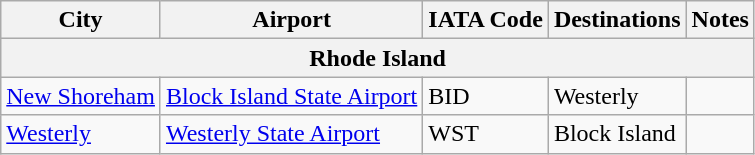<table class="wikitable">
<tr>
<th>City</th>
<th>Airport</th>
<th>IATA Code</th>
<th>Destinations</th>
<th>Notes</th>
</tr>
<tr>
<th colspan="5">  Rhode Island</th>
</tr>
<tr>
<td><a href='#'>New Shoreham</a></td>
<td><a href='#'>Block Island State Airport</a></td>
<td>BID</td>
<td>Westerly</td>
<td></td>
</tr>
<tr>
<td><a href='#'>Westerly</a></td>
<td><a href='#'>Westerly State Airport</a></td>
<td>WST</td>
<td>Block Island</td>
<td></td>
</tr>
</table>
